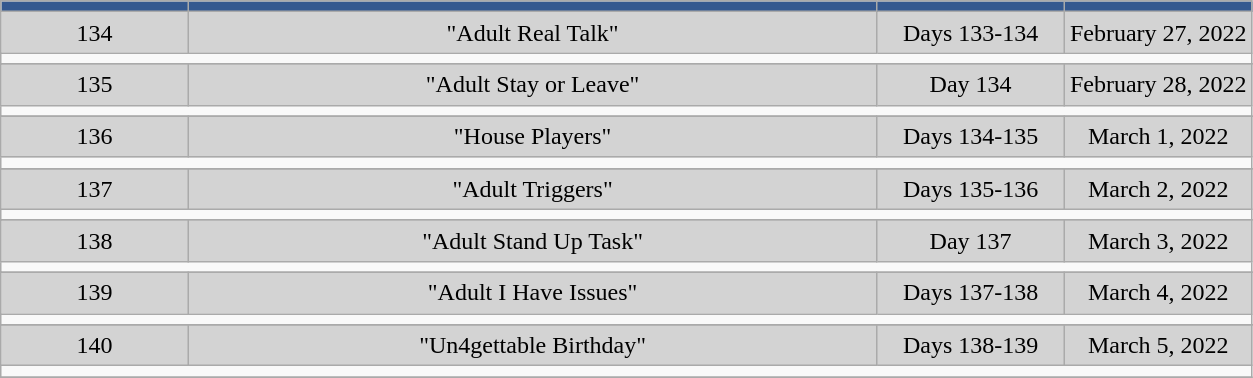<table class="wikitable sortable" style="font-size:100%; line-height:20px; text-align:center">
<tr>
<th width="15%" style="background:#34588F"></th>
<th width="55%" style="background:#34588F"></th>
<th width="15%" style="background:#34588F"></th>
<th width="15%" style="background:#34588F"></th>
</tr>
<tr style="background:lightgrey;">
<td>134</td>
<td>"Adult Real Talk"</td>
<td>Days 133-134</td>
<td>February 27, 2022</td>
</tr>
<tr>
<td colspan="4" align="left"></td>
</tr>
<tr>
</tr>
<tr style="background:lightgrey;">
<td>135</td>
<td>"Adult Stay or Leave"</td>
<td>Day 134</td>
<td>February 28, 2022</td>
</tr>
<tr>
<td colspan="4" align="left"></td>
</tr>
<tr>
</tr>
<tr style="background:lightgrey;">
<td>136</td>
<td>"House Players"</td>
<td>Days 134-135</td>
<td>March 1, 2022</td>
</tr>
<tr>
<td colspan="4" align="left"></td>
</tr>
<tr>
</tr>
<tr style="background:lightgrey;">
<td>137</td>
<td>"Adult Triggers"</td>
<td>Days 135-136</td>
<td>March 2, 2022</td>
</tr>
<tr>
<td colspan="4" align="left"></td>
</tr>
<tr>
</tr>
<tr style="background:lightgrey;">
<td>138</td>
<td>"Adult Stand Up Task"</td>
<td>Day 137</td>
<td>March 3, 2022</td>
</tr>
<tr>
<td colspan="4" align="left"></td>
</tr>
<tr>
</tr>
<tr style="background:lightgrey;">
<td>139</td>
<td>"Adult I Have Issues"</td>
<td>Days 137-138</td>
<td>March 4, 2022</td>
</tr>
<tr>
<td colspan="4" align="left"></td>
</tr>
<tr>
</tr>
<tr style="background:lightgrey;">
<td>140</td>
<td>"Un4gettable Birthday"</td>
<td>Days 138-139</td>
<td>March 5, 2022</td>
</tr>
<tr>
<td colspan="4" align="left"></td>
</tr>
<tr>
</tr>
</table>
